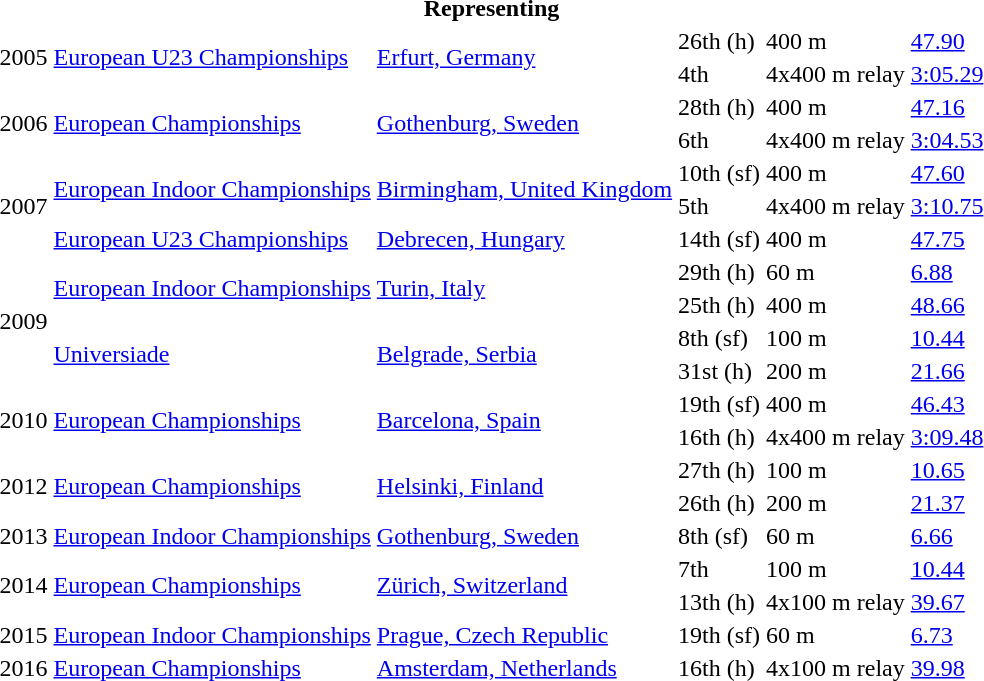<table>
<tr>
<th colspan="6">Representing </th>
</tr>
<tr>
<td rowspan=2>2005</td>
<td rowspan=2><a href='#'>European U23 Championships</a></td>
<td rowspan=2><a href='#'>Erfurt, Germany</a></td>
<td>26th (h)</td>
<td>400 m</td>
<td><a href='#'>47.90</a></td>
</tr>
<tr>
<td>4th</td>
<td>4x400 m relay</td>
<td><a href='#'>3:05.29</a></td>
</tr>
<tr>
<td rowspan=2>2006</td>
<td rowspan=2><a href='#'>European Championships</a></td>
<td rowspan=2><a href='#'>Gothenburg, Sweden</a></td>
<td>28th (h)</td>
<td>400 m</td>
<td><a href='#'>47.16</a></td>
</tr>
<tr>
<td>6th</td>
<td>4x400 m relay</td>
<td><a href='#'>3:04.53</a></td>
</tr>
<tr>
<td rowspan=3>2007</td>
<td rowspan=2><a href='#'>European Indoor Championships</a></td>
<td rowspan=2><a href='#'>Birmingham, United Kingdom</a></td>
<td>10th (sf)</td>
<td>400 m</td>
<td><a href='#'>47.60</a></td>
</tr>
<tr>
<td>5th</td>
<td>4x400 m relay</td>
<td><a href='#'>3:10.75</a></td>
</tr>
<tr>
<td><a href='#'>European U23 Championships</a></td>
<td><a href='#'>Debrecen, Hungary</a></td>
<td>14th (sf)</td>
<td>400 m</td>
<td><a href='#'>47.75</a></td>
</tr>
<tr>
<td rowspan=4>2009</td>
<td rowspan=2><a href='#'>European Indoor Championships</a></td>
<td rowspan=2><a href='#'>Turin, Italy</a></td>
<td>29th (h)</td>
<td>60 m</td>
<td><a href='#'>6.88</a></td>
</tr>
<tr>
<td>25th (h)</td>
<td>400 m</td>
<td><a href='#'>48.66</a></td>
</tr>
<tr>
<td rowspan=2><a href='#'>Universiade</a></td>
<td rowspan=2><a href='#'>Belgrade, Serbia</a></td>
<td>8th (sf)</td>
<td>100 m</td>
<td><a href='#'>10.44</a></td>
</tr>
<tr>
<td>31st (h)</td>
<td>200 m</td>
<td><a href='#'>21.66</a></td>
</tr>
<tr>
<td rowspan=2>2010</td>
<td rowspan=2><a href='#'>European Championships</a></td>
<td rowspan=2><a href='#'>Barcelona, Spain</a></td>
<td>19th (sf)</td>
<td>400 m</td>
<td><a href='#'>46.43</a></td>
</tr>
<tr>
<td>16th (h)</td>
<td>4x400 m relay</td>
<td><a href='#'>3:09.48</a></td>
</tr>
<tr>
<td rowspan=2>2012</td>
<td rowspan=2><a href='#'>European Championships</a></td>
<td rowspan=2><a href='#'>Helsinki, Finland</a></td>
<td>27th (h)</td>
<td>100 m</td>
<td><a href='#'>10.65</a></td>
</tr>
<tr>
<td>26th (h)</td>
<td>200 m</td>
<td><a href='#'>21.37</a></td>
</tr>
<tr>
<td>2013</td>
<td><a href='#'>European Indoor Championships</a></td>
<td><a href='#'>Gothenburg, Sweden</a></td>
<td>8th (sf)</td>
<td>60 m</td>
<td><a href='#'>6.66</a></td>
</tr>
<tr>
<td rowspan=2>2014</td>
<td rowspan=2><a href='#'>European Championships</a></td>
<td rowspan=2><a href='#'>Zürich, Switzerland</a></td>
<td>7th</td>
<td>100 m</td>
<td><a href='#'>10.44</a></td>
</tr>
<tr>
<td>13th (h)</td>
<td>4x100 m relay</td>
<td><a href='#'>39.67</a></td>
</tr>
<tr>
<td>2015</td>
<td><a href='#'>European Indoor Championships</a></td>
<td><a href='#'>Prague, Czech Republic</a></td>
<td>19th (sf)</td>
<td>60 m</td>
<td><a href='#'>6.73</a></td>
</tr>
<tr>
<td>2016</td>
<td><a href='#'>European Championships</a></td>
<td><a href='#'>Amsterdam, Netherlands</a></td>
<td>16th (h)</td>
<td>4x100 m relay</td>
<td><a href='#'>39.98</a></td>
</tr>
</table>
